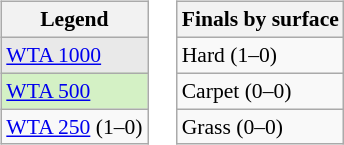<table>
<tr valign=top>
<td><br><table class=wikitable style="font-size:90%">
<tr>
<th>Legend</th>
</tr>
<tr>
<td bgcolor=e9e9e9><a href='#'>WTA 1000</a></td>
</tr>
<tr>
<td bgcolor=d4f1c5><a href='#'>WTA 500</a></td>
</tr>
<tr>
<td><a href='#'>WTA 250</a> (1–0)</td>
</tr>
</table>
</td>
<td><br><table class=wikitable style="font-size:90%">
<tr>
<th>Finals by surface</th>
</tr>
<tr>
<td>Hard (1–0)</td>
</tr>
<tr>
<td>Carpet (0–0)</td>
</tr>
<tr>
<td>Grass (0–0)</td>
</tr>
</table>
</td>
</tr>
</table>
